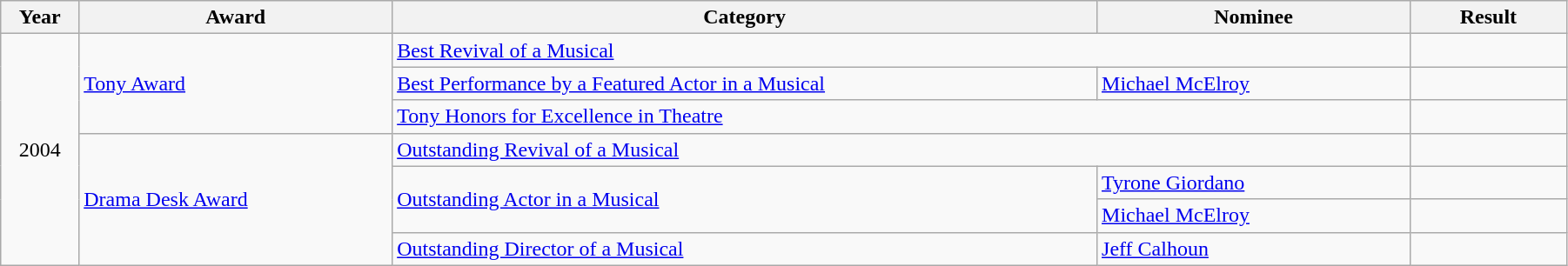<table class="wikitable" width="95%">
<tr>
<th width="5%">Year</th>
<th width="20%">Award</th>
<th width="45%">Category</th>
<th width="20%">Nominee</th>
<th width="10%">Result</th>
</tr>
<tr>
<td rowspan="7" align="center">2004</td>
<td rowspan="3"><a href='#'>Tony Award</a></td>
<td colspan="2"><a href='#'>Best Revival of a Musical</a></td>
<td></td>
</tr>
<tr>
<td><a href='#'>Best Performance by a Featured Actor in a Musical</a></td>
<td><a href='#'>Michael McElroy</a></td>
<td></td>
</tr>
<tr>
<td colspan="2"><a href='#'>Tony Honors for Excellence in Theatre</a></td>
<td></td>
</tr>
<tr>
<td rowspan="4"><a href='#'>Drama Desk Award</a></td>
<td colspan="2"><a href='#'>Outstanding Revival of a Musical</a></td>
<td></td>
</tr>
<tr>
<td rowspan="2"><a href='#'>Outstanding Actor in a Musical</a></td>
<td><a href='#'>Tyrone Giordano</a></td>
<td></td>
</tr>
<tr>
<td><a href='#'>Michael McElroy</a></td>
<td></td>
</tr>
<tr>
<td><a href='#'>Outstanding Director of a Musical</a></td>
<td><a href='#'>Jeff Calhoun</a></td>
<td></td>
</tr>
</table>
